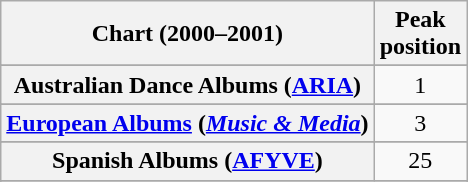<table class="wikitable sortable plainrowheaders" style="text-align:center">
<tr>
<th scope="col">Chart (2000–2001)</th>
<th scope="col">Peak<br>position</th>
</tr>
<tr>
</tr>
<tr>
<th scope="row">Australian Dance Albums (<a href='#'>ARIA</a>)</th>
<td>1</td>
</tr>
<tr>
</tr>
<tr>
</tr>
<tr>
</tr>
<tr>
</tr>
<tr>
</tr>
<tr>
<th scope="row"><a href='#'>European Albums</a> (<em><a href='#'>Music & Media</a></em>)</th>
<td>3</td>
</tr>
<tr>
</tr>
<tr>
</tr>
<tr>
</tr>
<tr>
</tr>
<tr>
</tr>
<tr>
</tr>
<tr>
</tr>
<tr>
</tr>
<tr>
</tr>
<tr>
<th scope="row">Spanish Albums (<a href='#'>AFYVE</a>)</th>
<td>25</td>
</tr>
<tr>
</tr>
<tr>
</tr>
<tr>
</tr>
<tr>
</tr>
</table>
